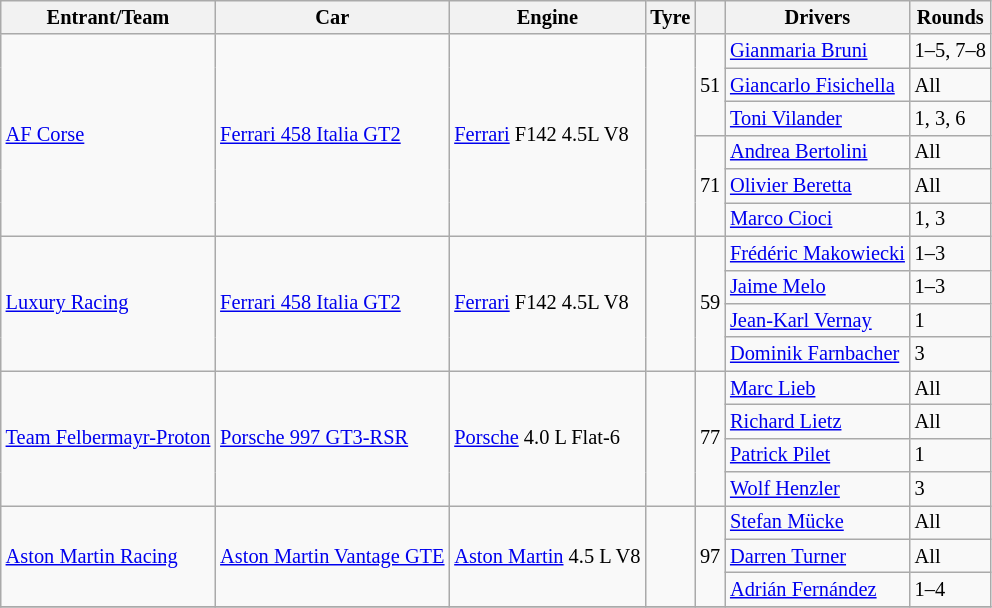<table class="wikitable" style="font-size: 85%">
<tr>
<th>Entrant/Team</th>
<th>Car</th>
<th>Engine</th>
<th>Tyre</th>
<th></th>
<th>Drivers</th>
<th>Rounds</th>
</tr>
<tr>
<td rowspan=6> <a href='#'>AF Corse</a></td>
<td rowspan=6><a href='#'>Ferrari 458 Italia GT2</a></td>
<td rowspan=6><a href='#'>Ferrari</a> F142 4.5L V8</td>
<td rowspan=6></td>
<td rowspan=3>51</td>
<td> <a href='#'>Gianmaria Bruni</a></td>
<td>1–5, 7–8</td>
</tr>
<tr>
<td> <a href='#'>Giancarlo Fisichella</a></td>
<td>All</td>
</tr>
<tr>
<td> <a href='#'>Toni Vilander</a></td>
<td>1, 3, 6</td>
</tr>
<tr>
<td rowspan=3>71</td>
<td> <a href='#'>Andrea Bertolini</a></td>
<td>All</td>
</tr>
<tr>
<td> <a href='#'>Olivier Beretta</a></td>
<td>All</td>
</tr>
<tr>
<td> <a href='#'>Marco Cioci</a></td>
<td>1, 3</td>
</tr>
<tr>
<td rowspan=4> <a href='#'>Luxury Racing</a></td>
<td rowspan=4><a href='#'>Ferrari 458 Italia GT2</a></td>
<td rowspan=4><a href='#'>Ferrari</a> F142 4.5L V8</td>
<td rowspan=4></td>
<td rowspan=4>59</td>
<td> <a href='#'>Frédéric Makowiecki</a></td>
<td>1–3</td>
</tr>
<tr>
<td> <a href='#'>Jaime Melo</a></td>
<td>1–3</td>
</tr>
<tr>
<td> <a href='#'>Jean-Karl Vernay</a></td>
<td>1</td>
</tr>
<tr>
<td> <a href='#'>Dominik Farnbacher</a></td>
<td>3</td>
</tr>
<tr>
<td rowspan=4> <a href='#'>Team Felbermayr-Proton</a></td>
<td rowspan=4><a href='#'>Porsche 997 GT3-RSR</a></td>
<td rowspan=4><a href='#'>Porsche</a> 4.0 L Flat-6</td>
<td rowspan=4></td>
<td rowspan=4>77</td>
<td> <a href='#'>Marc Lieb</a></td>
<td>All</td>
</tr>
<tr>
<td> <a href='#'>Richard Lietz</a></td>
<td>All</td>
</tr>
<tr>
<td> <a href='#'>Patrick Pilet</a></td>
<td>1</td>
</tr>
<tr>
<td> <a href='#'>Wolf Henzler</a></td>
<td>3</td>
</tr>
<tr>
<td rowspan=3> <a href='#'>Aston Martin Racing</a></td>
<td rowspan=3><a href='#'>Aston Martin Vantage GTE</a></td>
<td rowspan=3><a href='#'>Aston Martin</a> 4.5 L V8</td>
<td rowspan=3></td>
<td rowspan=3>97</td>
<td> <a href='#'>Stefan Mücke</a></td>
<td>All</td>
</tr>
<tr>
<td> <a href='#'>Darren Turner</a></td>
<td>All</td>
</tr>
<tr>
<td> <a href='#'>Adrián Fernández</a></td>
<td>1–4</td>
</tr>
<tr>
</tr>
</table>
